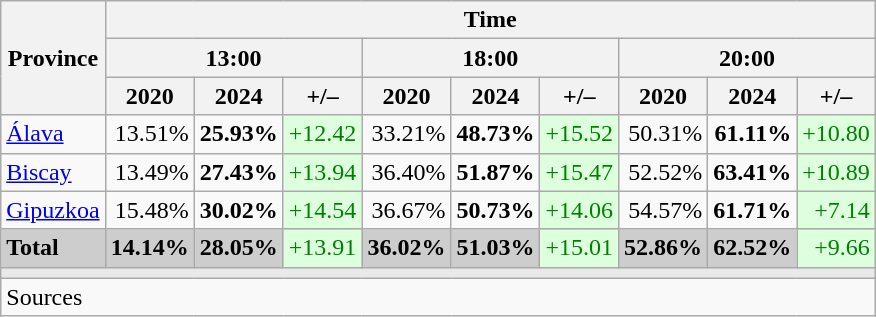<table class="wikitable sortable" style="text-align:right;">
<tr>
<th rowspan="3">Province</th>
<th colspan="9">Time</th>
</tr>
<tr>
<th colspan="3">13:00</th>
<th colspan="3">18:00</th>
<th colspan="3">20:00</th>
</tr>
<tr>
<th>2020</th>
<th>2024</th>
<th>+/–</th>
<th>2020</th>
<th>2024</th>
<th>+/–</th>
<th>2020</th>
<th>2024</th>
<th>+/–</th>
</tr>
<tr>
<td align="left"><a href='#'>Álava</a></td>
<td>13.51%</td>
<td><strong>25.93%</strong></td>
<td style="background:#DDFFDD; color:green;">+12.42</td>
<td>33.21%</td>
<td><strong>48.73%</strong></td>
<td style="background:#DDFFDD; color:green;">+15.52</td>
<td>50.31%</td>
<td><strong>61.11%</strong></td>
<td style="background:#DDFFDD; color:green;">+10.80</td>
</tr>
<tr>
<td align="left"><a href='#'>Biscay</a></td>
<td>13.49%</td>
<td><strong>27.43%</strong></td>
<td style="background:#DDFFDD; color:green;">+13.94</td>
<td>36.40%</td>
<td><strong>51.87%</strong></td>
<td style="background:#DDFFDD; color:green;">+15.47</td>
<td>52.52%</td>
<td><strong>63.41%</strong></td>
<td style="background:#DDFFDD; color:green;">+10.89</td>
</tr>
<tr>
<td align="left"><a href='#'>Gipuzkoa</a></td>
<td>15.48%</td>
<td><strong>30.02%</strong></td>
<td style="background:#DDFFDD; color:green;">+14.54</td>
<td>36.67%</td>
<td><strong>50.73%</strong></td>
<td style="background:#DDFFDD; color:green;">+14.06</td>
<td>54.57%</td>
<td><strong>61.71%</strong></td>
<td style="background:#DDFFDD; color:green;">+7.14</td>
</tr>
<tr style="background:#CDCDCD;">
<td align="left"><strong>Total</strong></td>
<td><strong>14.14%</strong></td>
<td><strong>28.05%</strong></td>
<td style="background:#DDFFDD; color:green;">+13.91</td>
<td><strong>36.02%</strong></td>
<td><strong>51.03%</strong></td>
<td style="background:#DDFFDD; color:green;">+15.01</td>
<td><strong>52.86%</strong></td>
<td><strong>62.52%</strong></td>
<td style="background:#DDFFDD; color:green;">+9.66</td>
</tr>
<tr>
<td colspan="10" bgcolor="#E9E9E9"></td>
</tr>
<tr>
<td align="left" colspan="10">Sources</td>
</tr>
</table>
